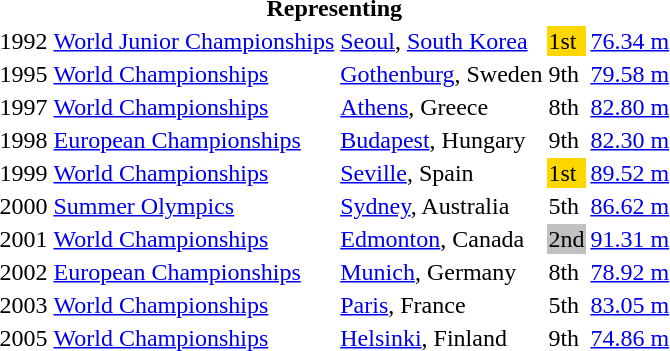<table>
<tr>
<th colspan=5>Representing </th>
</tr>
<tr>
<td>1992</td>
<td><a href='#'>World Junior Championships</a></td>
<td><a href='#'>Seoul</a>, <a href='#'>South Korea</a></td>
<td bgcolor=gold>1st</td>
<td><a href='#'>76.34 m</a></td>
</tr>
<tr>
<td>1995</td>
<td><a href='#'>World Championships</a></td>
<td><a href='#'>Gothenburg</a>, Sweden</td>
<td>9th</td>
<td><a href='#'>79.58 m</a></td>
</tr>
<tr>
<td>1997</td>
<td><a href='#'>World Championships</a></td>
<td><a href='#'>Athens</a>, Greece</td>
<td>8th</td>
<td><a href='#'>82.80 m</a></td>
</tr>
<tr>
<td>1998</td>
<td><a href='#'>European Championships</a></td>
<td><a href='#'>Budapest</a>, Hungary</td>
<td>9th</td>
<td><a href='#'>82.30 m</a></td>
</tr>
<tr>
<td>1999</td>
<td><a href='#'>World Championships</a></td>
<td><a href='#'>Seville</a>, Spain</td>
<td bgcolor="gold">1st</td>
<td><a href='#'>89.52 m</a></td>
</tr>
<tr>
<td>2000</td>
<td><a href='#'>Summer Olympics</a></td>
<td><a href='#'>Sydney</a>, Australia</td>
<td>5th</td>
<td><a href='#'>86.62 m</a></td>
</tr>
<tr>
<td>2001</td>
<td><a href='#'>World Championships</a></td>
<td><a href='#'>Edmonton</a>, Canada</td>
<td bgcolor="silver">2nd</td>
<td><a href='#'>91.31 m</a></td>
</tr>
<tr>
<td>2002</td>
<td><a href='#'>European Championships</a></td>
<td><a href='#'>Munich</a>, Germany</td>
<td>8th</td>
<td><a href='#'>78.92 m</a></td>
</tr>
<tr>
<td>2003</td>
<td><a href='#'>World Championships</a></td>
<td><a href='#'>Paris</a>, France</td>
<td>5th</td>
<td><a href='#'>83.05 m</a></td>
</tr>
<tr>
<td>2005</td>
<td><a href='#'>World Championships</a></td>
<td><a href='#'>Helsinki</a>, Finland</td>
<td>9th</td>
<td><a href='#'>74.86 m</a></td>
</tr>
</table>
